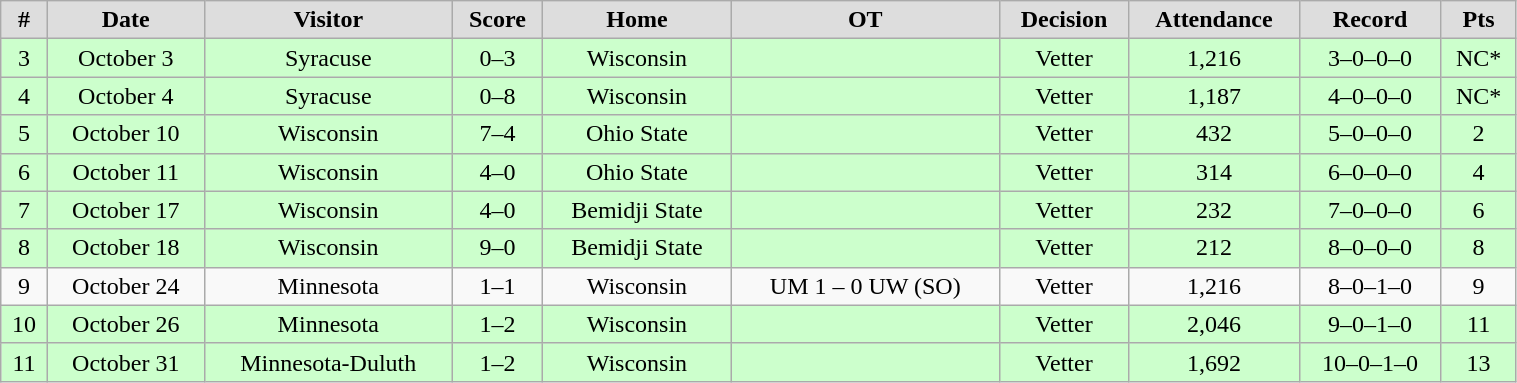<table class="wikitable" width="80%">
<tr align="center"  bgcolor="#dddddd">
<td><strong>#</strong></td>
<td><strong>Date</strong></td>
<td><strong>Visitor</strong></td>
<td><strong>Score</strong></td>
<td><strong>Home</strong></td>
<td><strong>OT</strong></td>
<td><strong>Decision</strong></td>
<td><strong>Attendance</strong></td>
<td><strong>Record</strong></td>
<td><strong>Pts</strong></td>
</tr>
<tr align="center" bgcolor="ccffcc">
<td>3</td>
<td>October 3</td>
<td>Syracuse</td>
<td>0–3</td>
<td>Wisconsin</td>
<td></td>
<td>Vetter</td>
<td>1,216</td>
<td>3–0–0–0</td>
<td>NC*</td>
</tr>
<tr align="center" bgcolor="ccffcc">
<td>4</td>
<td>October 4</td>
<td>Syracuse</td>
<td>0–8</td>
<td>Wisconsin</td>
<td></td>
<td>Vetter</td>
<td>1,187</td>
<td>4–0–0–0</td>
<td>NC*</td>
</tr>
<tr align="center" bgcolor="ccffcc">
<td>5</td>
<td>October 10</td>
<td>Wisconsin</td>
<td>7–4</td>
<td>Ohio State</td>
<td></td>
<td>Vetter</td>
<td>432</td>
<td>5–0–0–0</td>
<td>2</td>
</tr>
<tr align="center" bgcolor="ccffcc">
<td>6</td>
<td>October 11</td>
<td>Wisconsin</td>
<td>4–0</td>
<td>Ohio State</td>
<td></td>
<td>Vetter</td>
<td>314</td>
<td>6–0–0–0</td>
<td>4</td>
</tr>
<tr align="center" bgcolor="ccffcc">
<td>7</td>
<td>October 17</td>
<td>Wisconsin</td>
<td>4–0</td>
<td>Bemidji State</td>
<td></td>
<td>Vetter</td>
<td>232</td>
<td>7–0–0–0</td>
<td>6</td>
</tr>
<tr align="center" bgcolor="ccffcc">
<td>8</td>
<td>October 18</td>
<td>Wisconsin</td>
<td>9–0</td>
<td>Bemidji State</td>
<td></td>
<td>Vetter</td>
<td>212</td>
<td>8–0–0–0</td>
<td>8</td>
</tr>
<tr align="center" bgcolor="">
<td>9</td>
<td>October 24</td>
<td>Minnesota</td>
<td>1–1</td>
<td>Wisconsin</td>
<td>UM 1 – 0 UW (SO)</td>
<td>Vetter</td>
<td>1,216</td>
<td>8–0–1–0</td>
<td>9</td>
</tr>
<tr align="center" bgcolor="ccffcc">
<td>10</td>
<td>October 26</td>
<td>Minnesota</td>
<td>1–2</td>
<td>Wisconsin</td>
<td></td>
<td>Vetter</td>
<td>2,046</td>
<td>9–0–1–0</td>
<td>11</td>
</tr>
<tr align="center" bgcolor="ccffcc">
<td>11</td>
<td>October 31</td>
<td>Minnesota-Duluth</td>
<td>1–2</td>
<td>Wisconsin</td>
<td></td>
<td>Vetter</td>
<td>1,692</td>
<td>10–0–1–0</td>
<td>13</td>
</tr>
</table>
